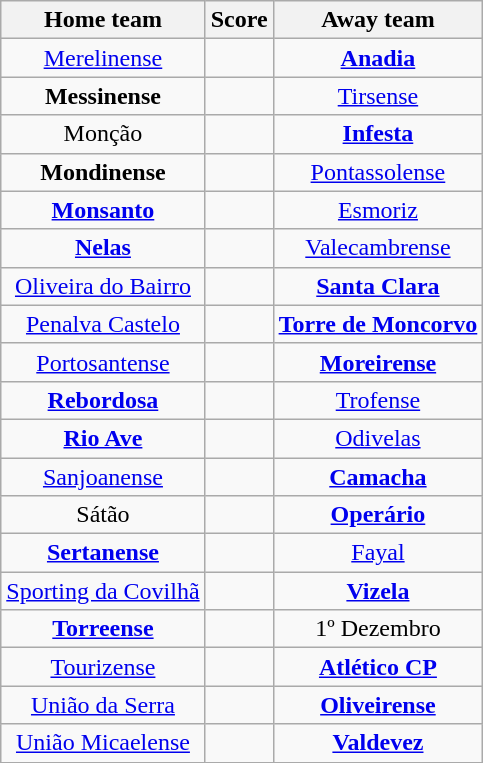<table class="wikitable" style="text-align: center">
<tr>
<th>Home team</th>
<th>Score</th>
<th>Away team</th>
</tr>
<tr>
<td><a href='#'>Merelinense</a> </td>
<td></td>
<td><strong><a href='#'>Anadia</a></strong> </td>
</tr>
<tr>
<td><strong>Messinense</strong> </td>
<td></td>
<td><a href='#'>Tirsense</a> </td>
</tr>
<tr>
<td>Monção </td>
<td></td>
<td><strong><a href='#'>Infesta</a></strong> </td>
</tr>
<tr>
<td><strong>Mondinense</strong> </td>
<td></td>
<td><a href='#'>Pontassolense</a> </td>
</tr>
<tr>
<td><strong><a href='#'>Monsanto</a></strong> </td>
<td></td>
<td><a href='#'>Esmoriz</a> </td>
</tr>
<tr>
<td><strong><a href='#'>Nelas</a></strong> </td>
<td></td>
<td><a href='#'>Valecambrense</a> </td>
</tr>
<tr>
<td><a href='#'>Oliveira do Bairro</a> </td>
<td></td>
<td><strong><a href='#'>Santa Clara</a></strong> </td>
</tr>
<tr>
<td><a href='#'>Penalva Castelo</a> </td>
<td></td>
<td><strong><a href='#'>Torre de Moncorvo</a></strong> </td>
</tr>
<tr>
<td><a href='#'>Portosantense</a> </td>
<td></td>
<td><strong><a href='#'>Moreirense</a></strong> </td>
</tr>
<tr>
<td><strong><a href='#'>Rebordosa</a></strong> </td>
<td></td>
<td><a href='#'>Trofense</a> </td>
</tr>
<tr>
<td><strong><a href='#'>Rio Ave</a></strong> </td>
<td></td>
<td><a href='#'>Odivelas</a> </td>
</tr>
<tr>
<td><a href='#'>Sanjoanense</a> </td>
<td></td>
<td><strong><a href='#'>Camacha</a></strong> </td>
</tr>
<tr>
<td>Sátão  </td>
<td></td>
<td><strong><a href='#'>Operário</a></strong> </td>
</tr>
<tr>
<td><strong><a href='#'>Sertanense</a></strong> </td>
<td></td>
<td><a href='#'>Fayal</a> </td>
</tr>
<tr>
<td><a href='#'>Sporting da Covilhã</a> </td>
<td></td>
<td><strong><a href='#'>Vizela</a></strong> </td>
</tr>
<tr>
<td><strong><a href='#'>Torreense</a></strong> </td>
<td></td>
<td>1º Dezembro </td>
</tr>
<tr>
<td><a href='#'>Tourizense</a> </td>
<td></td>
<td><strong><a href='#'>Atlético CP</a></strong> </td>
</tr>
<tr>
<td><a href='#'>União da Serra</a> </td>
<td></td>
<td><strong><a href='#'>Oliveirense</a></strong> </td>
</tr>
<tr>
<td><a href='#'>União Micaelense</a> </td>
<td></td>
<td><strong><a href='#'>Valdevez</a></strong> </td>
</tr>
<tr>
</tr>
</table>
